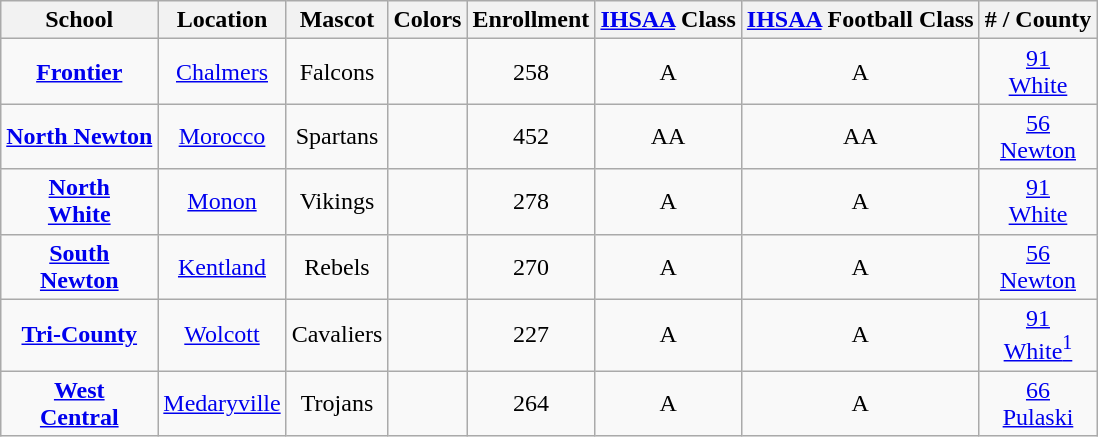<table class="wikitable" style="text-align:center;">
<tr>
<th>School</th>
<th>Location</th>
<th>Mascot</th>
<th>Colors</th>
<th>Enrollment</th>
<th><a href='#'>IHSAA</a> Class</th>
<th><a href='#'>IHSAA</a> Football Class</th>
<th># / County</th>
</tr>
<tr>
<td><strong><a href='#'>Frontier</a></strong></td>
<td><a href='#'>Chalmers</a></td>
<td>Falcons</td>
<td>  </td>
<td>258</td>
<td>A</td>
<td>A</td>
<td><a href='#'>91 <br> White</a></td>
</tr>
<tr>
<td><strong><a href='#'>North Newton</a></strong></td>
<td><a href='#'>Morocco</a></td>
<td>Spartans</td>
<td> </td>
<td>452</td>
<td>AA</td>
<td>AA</td>
<td><a href='#'>56</a><br><a href='#'>Newton</a></td>
</tr>
<tr>
<td><strong><a href='#'>North<br>White</a></strong></td>
<td><a href='#'>Monon</a></td>
<td>Vikings</td>
<td>  </td>
<td>278</td>
<td>A</td>
<td>A</td>
<td><a href='#'>91 <br> White</a></td>
</tr>
<tr>
<td><strong><a href='#'>South <br> Newton</a></strong></td>
<td><a href='#'>Kentland</a></td>
<td>Rebels</td>
<td>  </td>
<td>270</td>
<td>A</td>
<td>A</td>
<td><a href='#'>56 <br> Newton</a></td>
</tr>
<tr>
<td><strong><a href='#'>Tri-County</a></strong></td>
<td><a href='#'>Wolcott</a></td>
<td>Cavaliers</td>
<td>  </td>
<td>227</td>
<td>A</td>
<td>A</td>
<td><a href='#'>91 <br> White<sup>1</sup></a></td>
</tr>
<tr>
<td><strong><a href='#'>West <br> Central</a></strong></td>
<td><a href='#'>Medaryville</a></td>
<td>Trojans</td>
<td>  </td>
<td>264</td>
<td>A</td>
<td>A</td>
<td><a href='#'>66 <br> Pulaski</a></td>
</tr>
</table>
